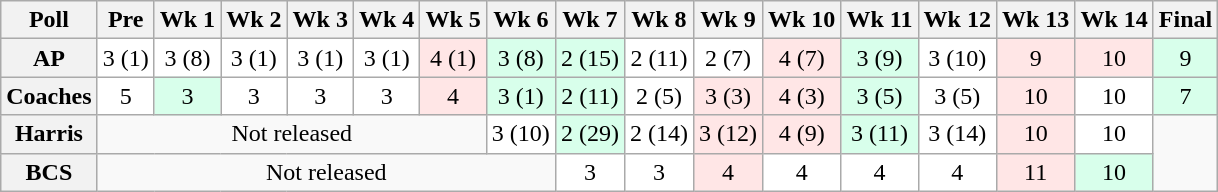<table class="wikitable" style="white-space:nowrap;">
<tr>
<th>Poll</th>
<th>Pre</th>
<th>Wk 1</th>
<th>Wk 2</th>
<th>Wk 3</th>
<th>Wk 4</th>
<th>Wk 5</th>
<th>Wk 6</th>
<th>Wk 7</th>
<th>Wk 8</th>
<th>Wk 9</th>
<th>Wk 10</th>
<th>Wk 11</th>
<th>Wk 12</th>
<th>Wk 13</th>
<th>Wk 14</th>
<th>Final</th>
</tr>
<tr style="text-align:center;">
<th>AP</th>
<td style="background:#FFF;">3 (1)</td>
<td style="background:#FFF;">3 (8)</td>
<td style="background:#FFF;">3 (1)</td>
<td style="background:#FFF;">3 (1)</td>
<td style="background:#FFF;">3 (1)</td>
<td style="background:#FFE6E6;">4 (1)</td>
<td style="background:#D8FFEB;">3 (8)</td>
<td style="background:#D8FFEB;">2 (15)</td>
<td style="background:#FFF;">2 (11)</td>
<td style="background:#FFF;">2 (7)</td>
<td style="background:#FFE6E6;">4 (7)</td>
<td style="background:#D8FFEB;">3 (9)</td>
<td style="background:#FFF;">3 (10)</td>
<td style="background:#FFE6E6;">9</td>
<td style="background:#FFE6E6;">10</td>
<td style="background:#D8FFEB;">9</td>
</tr>
<tr style="text-align:center;">
<th>Coaches</th>
<td style="background:#FFF;">5</td>
<td style="background:#D8FFEB">3</td>
<td style="background:#FFF;">3</td>
<td style="background:#FFF;">3</td>
<td style="background:#FFF;">3</td>
<td style="background:#FFE6E6">4</td>
<td style="background:#D8FFEB;">3 (1)</td>
<td style="background:#D8FFEB;">2 (11)</td>
<td style="background:#FFF;">2 (5)</td>
<td style="background:#FFE6E6;">3 (3)</td>
<td style="background:#FFE6E6;">4 (3)</td>
<td style="background:#D8FFEB;">3 (5)</td>
<td style="background:#FFF;">3 (5)</td>
<td style="background:#FFE6E6;">10</td>
<td style="background:#FFF;">10</td>
<td style="background:#D8FFEB;">7</td>
</tr>
<tr style="text-align:center;">
<th>Harris</th>
<td colspan="6">Not released</td>
<td style="background:#FFF;">3 (10)</td>
<td style="background:#D8FFEB;">2 (29)</td>
<td style="background:#FFF;">2 (14)</td>
<td style="background:#FFE6E6;">3 (12)</td>
<td style="background:#FFE6E6;">4 (9)</td>
<td style="background:#D8FFEB;">3 (11)</td>
<td style="background:#FFF;">3 (14)</td>
<td style="background:#FFE6E6;">10</td>
<td style="background:#FFF;">10</td>
</tr>
<tr style="text-align:center;">
<th>BCS</th>
<td colspan="7">Not released</td>
<td style="background:#FFF;">3</td>
<td style="background:#FFF;">3</td>
<td style="background:#FFE6E6;">4</td>
<td style="background:#FFF;">4</td>
<td style="background:#FFF;">4</td>
<td style="background:#FFF;">4</td>
<td style="background:#FFE6E6;">11</td>
<td style="background:#D8FFEB;">10</td>
</tr>
</table>
